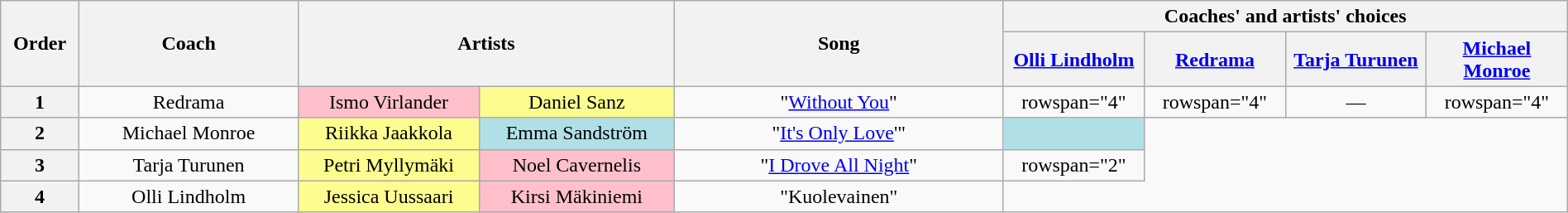<table class="wikitable" style="text-align:center; width:100%;">
<tr>
<th scope="col" style="width:05%;" rowspan=2>Order</th>
<th scope="col" style="width:14%;" rowspan=2>Coach</th>
<th scope="col" style="width:24%;" colspan=2 rowspan=2>Artists</th>
<th scope="col" style="width:21%;" rowspan=2>Song</th>
<th scope="col" style="width:36%;" colspan=4>Coaches' and artists' choices</th>
</tr>
<tr>
<th style="width:09%;"><a href='#'>Olli Lindholm</a></th>
<th style="width:09%;"><a href='#'>Redrama</a></th>
<th style="width:09%;"><a href='#'>Tarja Turunen</a></th>
<th style="width:09%;"><a href='#'>Michael Monroe</a></th>
</tr>
<tr>
<th scope="col">1</th>
<td>Redrama</td>
<td style="background:pink; text-align:center;">Ismo Virlander</td>
<td style="background:#fdfc8f; text-align:center;">Daniel Sanz</td>
<td>"<a href='#'>Without You</a>"</td>
<td>rowspan="4" </td>
<td>rowspan="4" </td>
<td>—</td>
<td>rowspan="4" </td>
</tr>
<tr>
<th scope="col">2</th>
<td>Michael Monroe</td>
<td style="background:#fdfc8f; text-align:center;">Riikka Jaakkola</td>
<td style="background:#B0E0E6; text-align:center;">Emma Sandström</td>
<td>"<a href='#'>It's Only Love</a>'"</td>
<td style="background:#b0e0e6;"><strong></strong></td>
</tr>
<tr>
<th scope="col">3</th>
<td>Tarja Turunen</td>
<td style="background:#fdfc8f; text-align:center;">Petri Myllymäki</td>
<td style="background:pink; text-align:center;">Noel Cavernelis</td>
<td>"<a href='#'>I Drove All Night</a>"</td>
<td>rowspan="2" </td>
</tr>
<tr>
<th scope="col">4</th>
<td>Olli Lindholm</td>
<td style="background:#fdfc8f; text-align:center;">Jessica Uussaari</td>
<td style="background:pink; text-align:center;">Kirsi Mäkiniemi</td>
<td>"Kuolevainen"</td>
</tr>
</table>
